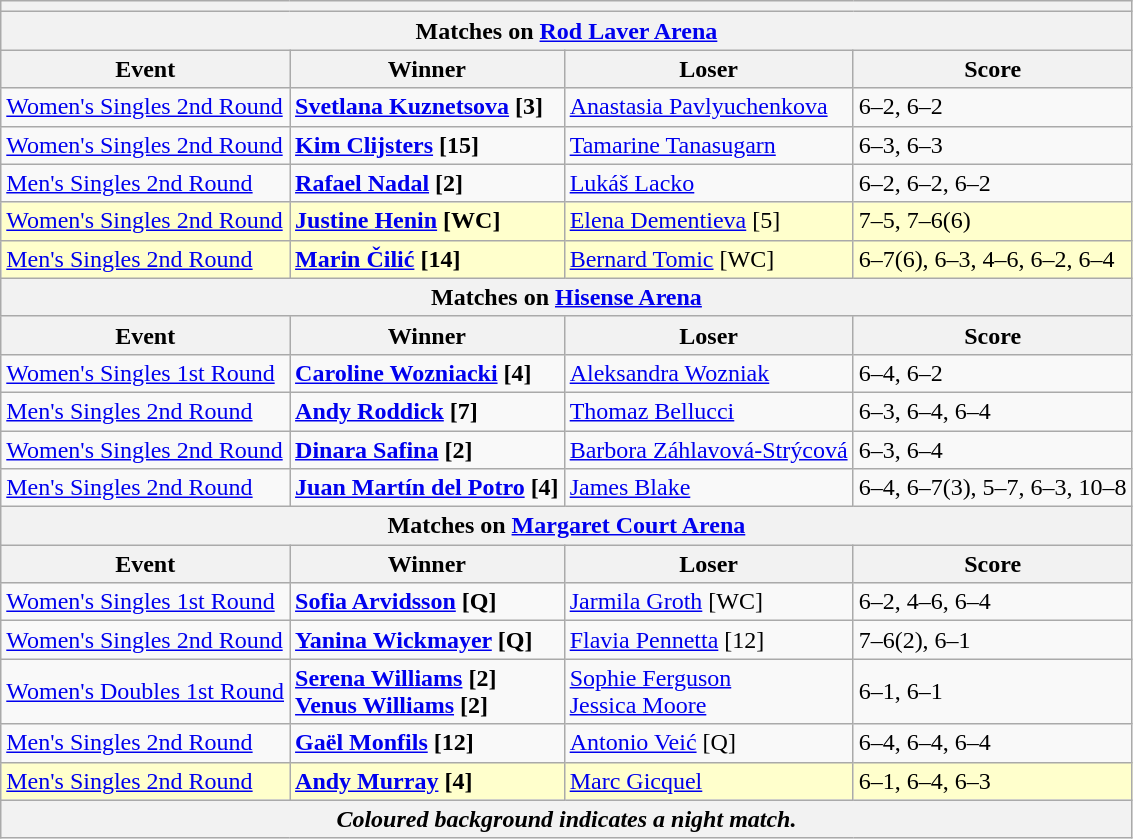<table class="wikitable collapsible uncollapsed">
<tr>
<th colspan=4></th>
</tr>
<tr>
<th colspan=4><strong>Matches on <a href='#'>Rod Laver Arena</a></strong></th>
</tr>
<tr>
<th>Event</th>
<th>Winner</th>
<th>Loser</th>
<th>Score</th>
</tr>
<tr align=left>
<td><a href='#'>Women's Singles 2nd Round</a></td>
<td> <strong><a href='#'>Svetlana Kuznetsova</a> [3]</strong></td>
<td> <a href='#'>Anastasia Pavlyuchenkova</a></td>
<td>6–2, 6–2</td>
</tr>
<tr align=left>
<td><a href='#'>Women's Singles 2nd Round</a></td>
<td> <strong><a href='#'>Kim Clijsters</a> [15]</strong></td>
<td> <a href='#'>Tamarine Tanasugarn</a></td>
<td>6–3, 6–3</td>
</tr>
<tr align=left>
<td><a href='#'>Men's Singles 2nd Round</a></td>
<td> <strong><a href='#'>Rafael Nadal</a> [2]</strong></td>
<td> <a href='#'>Lukáš Lacko</a></td>
<td>6–2, 6–2, 6–2</td>
</tr>
<tr style="text-align:left; background:#ffc;">
<td><a href='#'>Women's Singles 2nd Round</a></td>
<td><strong> <a href='#'>Justine Henin</a> [WC] </strong></td>
<td> <a href='#'>Elena Dementieva</a> [5]</td>
<td>7–5, 7–6(6)</td>
</tr>
<tr style="text-align:left; background:#ffc;">
<td><a href='#'>Men's Singles 2nd Round</a></td>
<td><strong> <a href='#'>Marin Čilić</a> [14]</strong></td>
<td> <a href='#'>Bernard Tomic</a> [WC]</td>
<td>6–7(6), 6–3, 4–6, 6–2, 6–4</td>
</tr>
<tr>
<th colspan=4><strong>Matches on <a href='#'>Hisense Arena</a></strong></th>
</tr>
<tr>
<th>Event</th>
<th>Winner</th>
<th>Loser</th>
<th>Score</th>
</tr>
<tr align=left>
<td><a href='#'>Women's Singles 1st Round</a></td>
<td> <strong><a href='#'>Caroline Wozniacki</a> [4]</strong></td>
<td> <a href='#'>Aleksandra Wozniak</a></td>
<td>6–4, 6–2</td>
</tr>
<tr align=left>
<td><a href='#'>Men's Singles 2nd Round</a></td>
<td> <strong><a href='#'>Andy Roddick</a> [7]</strong></td>
<td> <a href='#'>Thomaz Bellucci</a></td>
<td>6–3, 6–4, 6–4</td>
</tr>
<tr align=left>
<td><a href='#'>Women's Singles 2nd Round</a></td>
<td><strong> <a href='#'>Dinara Safina</a> [2]</strong></td>
<td> <a href='#'>Barbora Záhlavová-Strýcová</a></td>
<td>6–3, 6–4</td>
</tr>
<tr align=left>
<td><a href='#'>Men's Singles 2nd Round</a></td>
<td><strong> <a href='#'>Juan Martín del Potro</a> [4] </strong></td>
<td> <a href='#'>James Blake</a></td>
<td>6–4, 6–7(3), 5–7, 6–3, 10–8</td>
</tr>
<tr>
<th colspan=4><strong>Matches on <a href='#'>Margaret Court Arena</a></strong></th>
</tr>
<tr>
<th>Event</th>
<th>Winner</th>
<th>Loser</th>
<th>Score</th>
</tr>
<tr align=left>
<td><a href='#'>Women's Singles 1st Round</a></td>
<td> <strong><a href='#'>Sofia Arvidsson</a> [Q]</strong></td>
<td> <a href='#'>Jarmila Groth</a> [WC]</td>
<td>6–2, 4–6, 6–4</td>
</tr>
<tr align=left>
<td><a href='#'>Women's Singles 2nd Round</a></td>
<td> <strong><a href='#'>Yanina Wickmayer</a> [Q]</strong></td>
<td> <a href='#'>Flavia Pennetta</a> [12]</td>
<td>7–6(2), 6–1</td>
</tr>
<tr align=left>
<td><a href='#'>Women's Doubles 1st Round</a></td>
<td> <strong><a href='#'>Serena Williams</a> [2]<br> <a href='#'>Venus Williams</a> [2]</strong></td>
<td> <a href='#'>Sophie Ferguson</a><br> <a href='#'>Jessica Moore</a></td>
<td>6–1, 6–1</td>
</tr>
<tr align=left>
<td><a href='#'>Men's Singles 2nd Round</a></td>
<td> <strong><a href='#'>Gaël Monfils</a> [12]</strong></td>
<td> <a href='#'>Antonio Veić</a> [Q]</td>
<td>6–4, 6–4, 6–4</td>
</tr>
<tr style="text-align:left; background:#ffc;">
<td><a href='#'>Men's Singles 2nd Round</a></td>
<td><strong> <a href='#'>Andy Murray</a> [4]</strong></td>
<td> <a href='#'>Marc Gicquel</a></td>
<td>6–1, 6–4, 6–3</td>
</tr>
<tr>
<th colspan=4><em>Coloured background indicates a night match.</em></th>
</tr>
</table>
